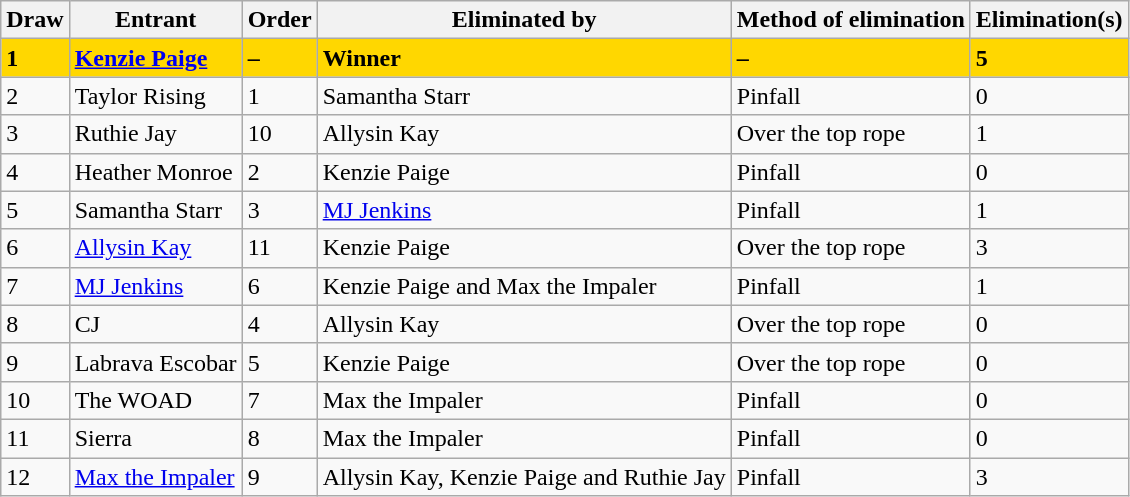<table class="wikitable sortable">
<tr>
<th>Draw</th>
<th>Entrant</th>
<th>Order</th>
<th>Eliminated by</th>
<th>Method of elimination</th>
<th>Elimination(s)</th>
</tr>
<tr style="background: gold">
<td><strong>1</strong></td>
<td><strong><a href='#'>Kenzie Paige</a></strong></td>
<td><strong>–</strong></td>
<td><strong>Winner</strong></td>
<td><strong>–</strong></td>
<td><strong>5</strong></td>
</tr>
<tr>
<td>2</td>
<td>Taylor Rising</td>
<td>1</td>
<td>Samantha Starr</td>
<td>Pinfall</td>
<td>0</td>
</tr>
<tr>
<td>3</td>
<td>Ruthie Jay</td>
<td>10</td>
<td>Allysin Kay</td>
<td>Over the top rope</td>
<td>1</td>
</tr>
<tr>
<td>4</td>
<td>Heather Monroe</td>
<td>2</td>
<td>Kenzie Paige</td>
<td>Pinfall</td>
<td>0</td>
</tr>
<tr>
<td>5</td>
<td>Samantha Starr</td>
<td>3</td>
<td><a href='#'>MJ Jenkins</a></td>
<td>Pinfall</td>
<td>1</td>
</tr>
<tr>
<td>6</td>
<td><a href='#'>Allysin Kay</a></td>
<td>11</td>
<td>Kenzie Paige</td>
<td>Over the top rope</td>
<td>3</td>
</tr>
<tr>
<td>7</td>
<td><a href='#'>MJ Jenkins</a></td>
<td>6</td>
<td>Kenzie Paige and Max the Impaler</td>
<td>Pinfall</td>
<td>1</td>
</tr>
<tr>
<td>8</td>
<td>CJ</td>
<td>4</td>
<td>Allysin Kay</td>
<td>Over the top rope</td>
<td>0</td>
</tr>
<tr>
<td>9</td>
<td>Labrava Escobar</td>
<td>5</td>
<td>Kenzie Paige</td>
<td>Over the top rope</td>
<td>0</td>
</tr>
<tr>
<td>10</td>
<td>The WOAD</td>
<td>7</td>
<td>Max the Impaler</td>
<td>Pinfall</td>
<td>0</td>
</tr>
<tr>
<td>11</td>
<td>Sierra</td>
<td>8</td>
<td>Max the Impaler</td>
<td>Pinfall</td>
<td>0</td>
</tr>
<tr>
<td>12</td>
<td><a href='#'>Max the Impaler</a></td>
<td>9</td>
<td>Allysin Kay, Kenzie Paige and Ruthie Jay</td>
<td>Pinfall</td>
<td>3</td>
</tr>
</table>
